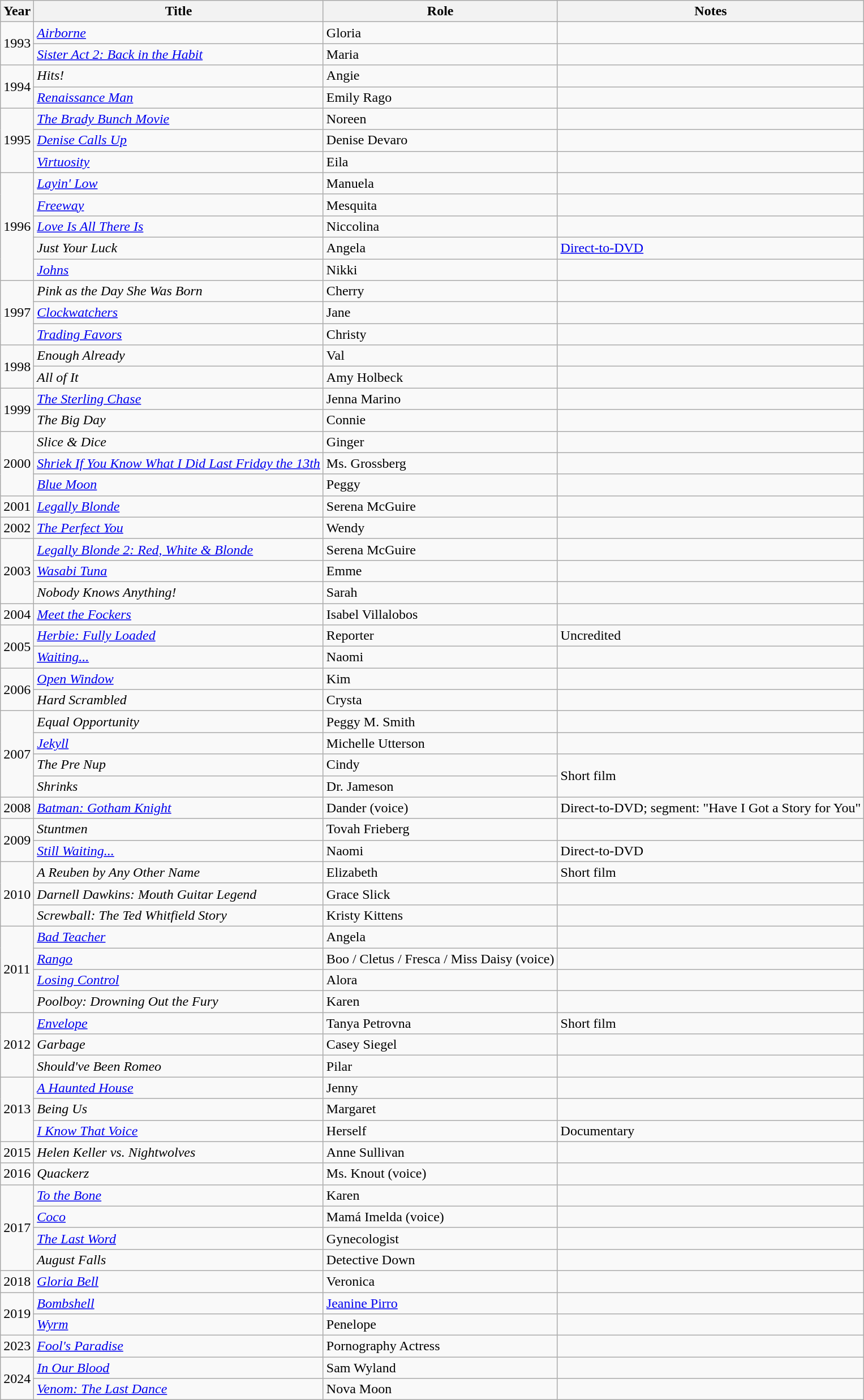<table class="wikitable plainrowheaders sortable">
<tr>
<th scope="col">Year</th>
<th scope="col">Title</th>
<th scope="col">Role</th>
<th scope="col" class="unsortable">Notes</th>
</tr>
<tr>
<td rowspan="2">1993</td>
<td scope="row"><em><a href='#'>Airborne</a></em></td>
<td>Gloria</td>
<td></td>
</tr>
<tr>
<td scope="row"><em><a href='#'>Sister Act 2: Back in the Habit</a></em></td>
<td>Maria</td>
<td></td>
</tr>
<tr>
<td rowspan="2">1994</td>
<td scope="row"><em>Hits!</em></td>
<td>Angie</td>
<td></td>
</tr>
<tr>
<td scope="row"><em><a href='#'>Renaissance Man</a></em></td>
<td>Emily Rago</td>
<td></td>
</tr>
<tr>
<td rowspan="3">1995</td>
<td scope="row"><em><a href='#'>The Brady Bunch Movie</a></em></td>
<td>Noreen</td>
<td></td>
</tr>
<tr>
<td scope="row"><em><a href='#'>Denise Calls Up</a></em></td>
<td>Denise Devaro</td>
<td></td>
</tr>
<tr>
<td scope="row"><em><a href='#'>Virtuosity</a></em></td>
<td>Eila</td>
<td></td>
</tr>
<tr>
<td rowspan="5">1996</td>
<td scope="row"><em><a href='#'>Layin' Low</a></em></td>
<td>Manuela</td>
<td></td>
</tr>
<tr>
<td scope="row"><em><a href='#'>Freeway</a></em></td>
<td>Mesquita</td>
<td></td>
</tr>
<tr>
<td scope="row"><em><a href='#'>Love Is All There Is</a></em></td>
<td>Niccolina</td>
<td></td>
</tr>
<tr>
<td scope="row"><em>Just Your Luck</em></td>
<td>Angela</td>
<td><a href='#'>Direct-to-DVD</a></td>
</tr>
<tr>
<td scope="row"><em><a href='#'>Johns</a></em></td>
<td>Nikki</td>
<td></td>
</tr>
<tr>
<td rowspan="3">1997</td>
<td scope="row"><em>Pink as the Day She Was Born</em></td>
<td>Cherry</td>
<td></td>
</tr>
<tr>
<td scope="row"><em><a href='#'>Clockwatchers</a></em></td>
<td>Jane</td>
<td></td>
</tr>
<tr>
<td scope="row"><em><a href='#'>Trading Favors</a></em></td>
<td>Christy</td>
<td></td>
</tr>
<tr>
<td rowspan="2">1998</td>
<td scope="row"><em>Enough Already</em></td>
<td>Val</td>
<td></td>
</tr>
<tr>
<td scope="row"><em>All of It</em></td>
<td>Amy Holbeck</td>
<td></td>
</tr>
<tr>
<td rowspan=2>1999</td>
<td scope="row"><em><a href='#'>The Sterling Chase</a></em></td>
<td>Jenna Marino</td>
<td></td>
</tr>
<tr>
<td scope="row"><em>The Big Day</em></td>
<td>Connie</td>
<td></td>
</tr>
<tr>
<td rowspan="3">2000</td>
<td scope="row"><em>Slice & Dice</em></td>
<td>Ginger</td>
<td></td>
</tr>
<tr>
<td scope="row"><em><a href='#'>Shriek If You Know What I Did Last Friday the 13th</a></em></td>
<td>Ms. Grossberg</td>
<td></td>
</tr>
<tr>
<td scope="row"><em><a href='#'>Blue Moon</a></em></td>
<td>Peggy</td>
<td></td>
</tr>
<tr>
<td>2001</td>
<td scope="row"><em><a href='#'>Legally Blonde</a></em></td>
<td>Serena McGuire</td>
<td></td>
</tr>
<tr>
<td>2002</td>
<td scope="row"><em><a href='#'>The Perfect You</a></em></td>
<td>Wendy</td>
<td></td>
</tr>
<tr>
<td rowspan="3">2003</td>
<td scope="row"><em><a href='#'>Legally Blonde 2: Red, White & Blonde</a></em></td>
<td>Serena McGuire</td>
<td></td>
</tr>
<tr>
<td scope="row"><em><a href='#'>Wasabi Tuna</a></em></td>
<td>Emme</td>
<td></td>
</tr>
<tr>
<td scope="row"><em>Nobody Knows Anything!</em></td>
<td>Sarah</td>
<td></td>
</tr>
<tr>
<td>2004</td>
<td scope="row"><em><a href='#'>Meet the Fockers</a></em></td>
<td>Isabel Villalobos</td>
<td></td>
</tr>
<tr>
<td rowspan="2">2005</td>
<td scope="row"><em><a href='#'>Herbie: Fully Loaded</a></em></td>
<td>Reporter</td>
<td>Uncredited</td>
</tr>
<tr>
<td scope="row"><em><a href='#'>Waiting...</a></em></td>
<td>Naomi</td>
<td></td>
</tr>
<tr>
<td rowspan="2">2006</td>
<td scope="row"><em><a href='#'>Open Window</a></em></td>
<td>Kim</td>
<td></td>
</tr>
<tr>
<td scope="row"><em>Hard Scrambled</em></td>
<td>Crysta</td>
<td></td>
</tr>
<tr>
<td rowspan="4">2007</td>
<td scope="row"><em>Equal Opportunity</em></td>
<td>Peggy M. Smith</td>
<td></td>
</tr>
<tr>
<td scope="row"><em><a href='#'>Jekyll</a></em></td>
<td>Michelle Utterson</td>
<td></td>
</tr>
<tr>
<td scope="row"><em>The Pre Nup</em></td>
<td>Cindy</td>
<td rowspan=2>Short film</td>
</tr>
<tr>
<td scope="row"><em>Shrinks</em></td>
<td>Dr. Jameson</td>
</tr>
<tr>
<td>2008</td>
<td scope="row"><em><a href='#'>Batman: Gotham Knight</a></em></td>
<td>Dander (voice)</td>
<td>Direct-to-DVD; segment: "Have I Got a Story for You"</td>
</tr>
<tr>
<td rowspan="2">2009</td>
<td scope="row"><em>Stuntmen</em></td>
<td>Tovah Frieberg</td>
<td></td>
</tr>
<tr>
<td scope="row"><em><a href='#'>Still Waiting...</a></em></td>
<td>Naomi</td>
<td>Direct-to-DVD</td>
</tr>
<tr>
<td rowspan=3>2010</td>
<td scope="row"><em>A Reuben by Any Other Name</em></td>
<td>Elizabeth</td>
<td>Short film</td>
</tr>
<tr>
<td scope="row"><em>Darnell Dawkins: Mouth Guitar Legend</em></td>
<td>Grace Slick</td>
<td></td>
</tr>
<tr>
<td scope="row"><em>Screwball: The Ted Whitfield Story</em></td>
<td>Kristy Kittens</td>
<td></td>
</tr>
<tr>
<td rowspan="4">2011</td>
<td scope="row"><em><a href='#'>Bad Teacher</a></em></td>
<td>Angela</td>
<td></td>
</tr>
<tr>
<td scope="row"><em><a href='#'>Rango</a></em></td>
<td>Boo / Cletus / Fresca / Miss Daisy (voice)</td>
<td></td>
</tr>
<tr>
<td scope="row"><em><a href='#'>Losing Control</a></em></td>
<td>Alora</td>
<td></td>
</tr>
<tr>
<td scope="row"><em>Poolboy: Drowning Out the Fury</em></td>
<td>Karen</td>
<td></td>
</tr>
<tr>
<td rowspan=3>2012</td>
<td scope="row"><em><a href='#'>Envelope</a></em></td>
<td>Tanya Petrovna</td>
<td>Short film</td>
</tr>
<tr>
<td scope="row"><em>Garbage</em></td>
<td>Casey Siegel</td>
<td></td>
</tr>
<tr>
<td scope="row"><em>Should've Been Romeo</em></td>
<td>Pilar</td>
<td></td>
</tr>
<tr>
<td rowspan=3>2013</td>
<td scope="row"><em><a href='#'>A Haunted House</a></em></td>
<td>Jenny</td>
<td></td>
</tr>
<tr>
<td scope="row"><em>Being Us</em></td>
<td>Margaret</td>
<td></td>
</tr>
<tr>
<td scope="row"><em><a href='#'>I Know That Voice</a></em></td>
<td>Herself</td>
<td>Documentary</td>
</tr>
<tr>
<td>2015</td>
<td scope="row"><em>Helen Keller vs. Nightwolves</em></td>
<td>Anne Sullivan</td>
<td></td>
</tr>
<tr>
<td>2016</td>
<td><em>Quackerz</em></td>
<td>Ms. Knout (voice)</td>
<td></td>
</tr>
<tr>
<td rowspan="4">2017</td>
<td scope="row"><em><a href='#'>To the Bone</a></em></td>
<td>Karen</td>
<td></td>
</tr>
<tr>
<td scope="row"><em><a href='#'>Coco</a></em></td>
<td>Mamá Imelda (voice)</td>
<td></td>
</tr>
<tr>
<td scope="row"><em><a href='#'>The Last Word</a></em></td>
<td>Gynecologist</td>
<td></td>
</tr>
<tr>
<td scope="row"><em>August Falls</em></td>
<td>Detective Down</td>
<td></td>
</tr>
<tr>
<td>2018</td>
<td scope="row"><em><a href='#'>Gloria Bell</a></em></td>
<td>Veronica</td>
<td></td>
</tr>
<tr>
<td rowspan="2">2019</td>
<td scope="row"><em><a href='#'>Bombshell</a></em></td>
<td><a href='#'>Jeanine Pirro</a></td>
<td></td>
</tr>
<tr>
<td scope="row"><em><a href='#'>Wyrm</a></em></td>
<td>Penelope</td>
<td></td>
</tr>
<tr>
<td>2023</td>
<td scope="row"><em><a href='#'>Fool's Paradise</a></em></td>
<td>Pornography Actress</td>
<td></td>
</tr>
<tr>
<td rowspan="2">2024</td>
<td scope="row"><em><a href='#'>In Our Blood</a></em></td>
<td>Sam Wyland</td>
<td></td>
</tr>
<tr>
<td scope="row"><em><a href='#'>Venom: The Last Dance</a></em></td>
<td>Nova Moon</td>
<td></td>
</tr>
</table>
